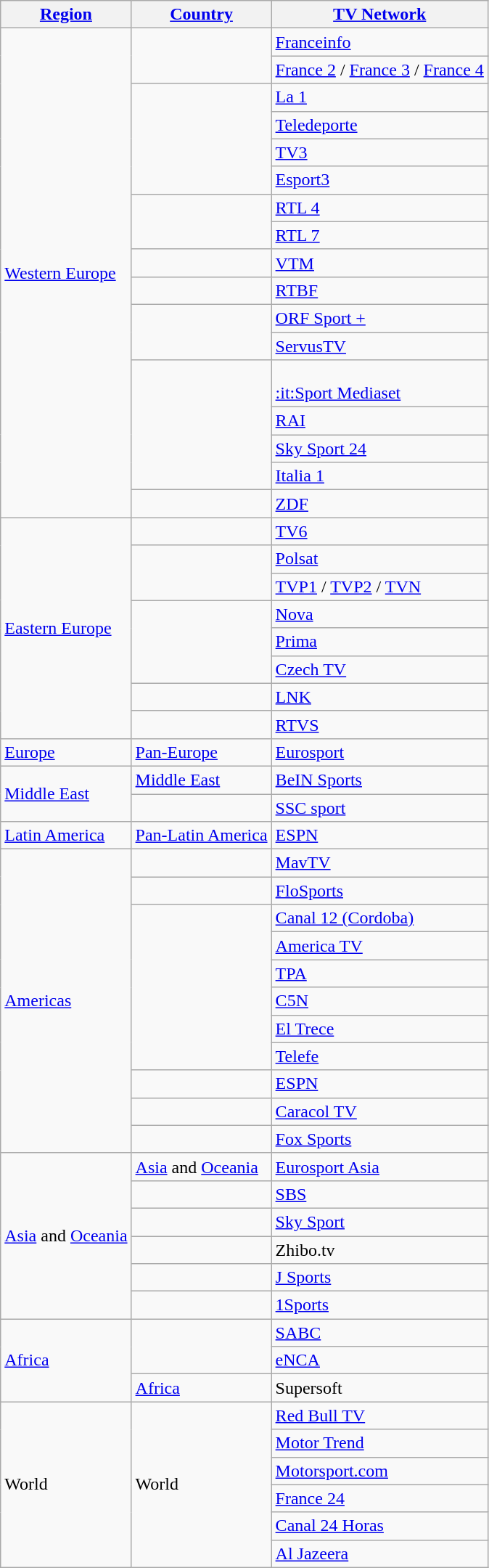<table class="wikitable">
<tr>
<th><a href='#'>Region</a></th>
<th><a href='#'>Country</a></th>
<th><a href='#'>TV Network</a></th>
</tr>
<tr>
<td rowspan="17"><a href='#'>Western Europe</a></td>
<td rowspan="2"></td>
<td><a href='#'>Franceinfo</a></td>
</tr>
<tr>
<td><a href='#'>France 2</a> / <a href='#'>France 3</a> / <a href='#'>France 4</a></td>
</tr>
<tr>
<td rowspan="4"></td>
<td><a href='#'>La 1</a></td>
</tr>
<tr>
<td><a href='#'>Teledeporte</a></td>
</tr>
<tr>
<td><a href='#'>TV3</a></td>
</tr>
<tr>
<td><a href='#'>Esport3</a></td>
</tr>
<tr>
<td rowspan="2"></td>
<td><a href='#'>RTL 4</a></td>
</tr>
<tr>
<td><a href='#'>RTL 7</a></td>
</tr>
<tr>
<td></td>
<td><a href='#'>VTM</a></td>
</tr>
<tr>
<td></td>
<td><a href='#'>RTBF</a></td>
</tr>
<tr>
<td rowspan="2"></td>
<td><a href='#'>ORF Sport +</a></td>
</tr>
<tr>
<td><a href='#'>ServusTV</a></td>
</tr>
<tr>
<td rowspan="4"></td>
<td><br><a href='#'>:it:Sport Mediaset</a></td>
</tr>
<tr>
<td><a href='#'>RAI</a></td>
</tr>
<tr>
<td><a href='#'>Sky Sport 24</a></td>
</tr>
<tr>
<td><a href='#'>Italia 1</a></td>
</tr>
<tr>
<td></td>
<td><a href='#'>ZDF</a></td>
</tr>
<tr>
<td rowspan="8"><a href='#'>Eastern Europe</a></td>
<td></td>
<td><a href='#'>TV6</a></td>
</tr>
<tr>
<td rowspan="2"></td>
<td><a href='#'>Polsat</a></td>
</tr>
<tr>
<td><a href='#'>TVP1</a> / <a href='#'>TVP2</a> / <a href='#'>TVN</a></td>
</tr>
<tr>
<td rowspan="3"></td>
<td><a href='#'>Nova</a></td>
</tr>
<tr>
<td><a href='#'>Prima</a></td>
</tr>
<tr>
<td><a href='#'>Czech TV</a></td>
</tr>
<tr>
<td></td>
<td><a href='#'>LNK</a></td>
</tr>
<tr>
<td></td>
<td><a href='#'>RTVS</a></td>
</tr>
<tr>
<td><a href='#'>Europe</a></td>
<td> <a href='#'>Pan-Europe</a></td>
<td><a href='#'>Eurosport</a></td>
</tr>
<tr>
<td rowspan="2"><a href='#'>Middle East</a></td>
<td> <a href='#'>Middle East</a></td>
<td><a href='#'>BeIN Sports</a></td>
</tr>
<tr>
<td></td>
<td><a href='#'>SSC sport</a></td>
</tr>
<tr>
<td><a href='#'>Latin America</a></td>
<td> <a href='#'>Pan-Latin America</a></td>
<td><a href='#'>ESPN</a></td>
</tr>
<tr>
<td rowspan="11"><a href='#'>Americas</a></td>
<td></td>
<td><a href='#'>MavTV</a></td>
</tr>
<tr>
<td></td>
<td><a href='#'>FloSports</a></td>
</tr>
<tr>
<td rowspan="6"></td>
<td><a href='#'>Canal 12 (Cordoba)</a></td>
</tr>
<tr>
<td><a href='#'>America TV</a></td>
</tr>
<tr>
<td><a href='#'>TPA</a></td>
</tr>
<tr>
<td><a href='#'>C5N</a></td>
</tr>
<tr>
<td><a href='#'>El Trece</a></td>
</tr>
<tr>
<td><a href='#'>Telefe</a></td>
</tr>
<tr>
<td></td>
<td><a href='#'>ESPN</a></td>
</tr>
<tr>
<td></td>
<td><a href='#'>Caracol TV</a></td>
</tr>
<tr>
<td></td>
<td><a href='#'>Fox Sports</a></td>
</tr>
<tr>
<td rowspan="6"><a href='#'>Asia</a> and <a href='#'>Oceania</a></td>
<td> <a href='#'>Asia</a> and <a href='#'>Oceania</a></td>
<td><a href='#'>Eurosport Asia</a></td>
</tr>
<tr>
<td></td>
<td><a href='#'>SBS</a></td>
</tr>
<tr>
<td></td>
<td><a href='#'>Sky Sport</a></td>
</tr>
<tr>
<td></td>
<td>Zhibo.tv</td>
</tr>
<tr>
<td></td>
<td><a href='#'>J Sports</a></td>
</tr>
<tr>
<td></td>
<td><a href='#'>1Sports</a></td>
</tr>
<tr>
<td rowspan="3"><a href='#'>Africa</a></td>
<td rowspan="2"></td>
<td><a href='#'>SABC</a></td>
</tr>
<tr>
<td><a href='#'>eNCA</a></td>
</tr>
<tr>
<td> <a href='#'>Africa</a></td>
<td>Supersoft</td>
</tr>
<tr>
<td rowspan="6">World</td>
<td rowspan="6"> World</td>
<td><a href='#'>Red Bull TV</a></td>
</tr>
<tr>
<td><a href='#'>Motor Trend</a></td>
</tr>
<tr>
<td><a href='#'>Motorsport.com</a></td>
</tr>
<tr>
<td><a href='#'>France 24</a></td>
</tr>
<tr>
<td><a href='#'>Canal 24 Horas</a></td>
</tr>
<tr>
<td><a href='#'>Al Jazeera</a></td>
</tr>
</table>
